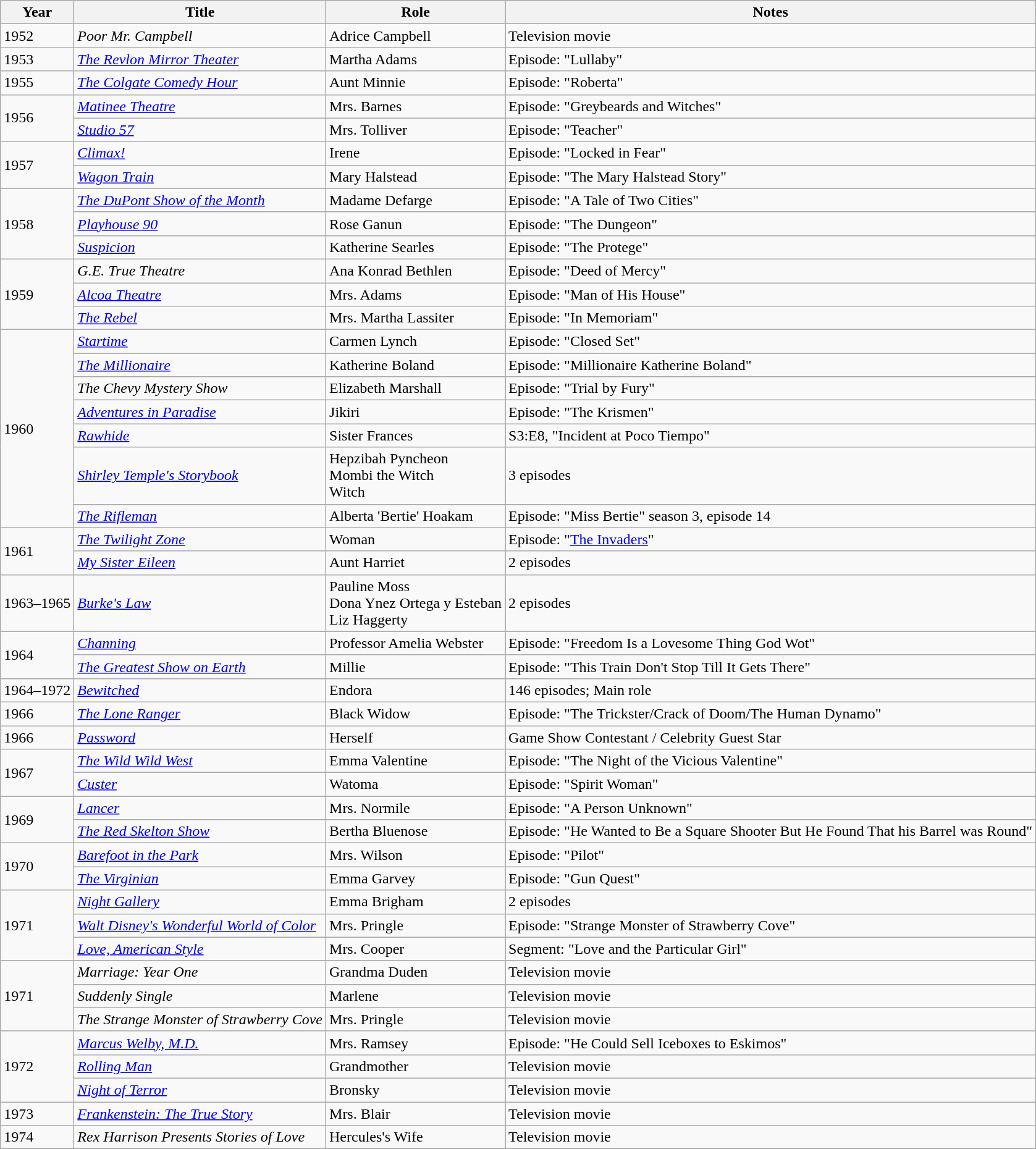<table class="wikitable sortable">
<tr>
<th>Year</th>
<th>Title</th>
<th>Role</th>
<th class="unsortable">Notes</th>
</tr>
<tr>
<td>1952</td>
<td><em>Poor Mr. Campbell</em></td>
<td>Adrice Campbell</td>
<td>Television movie</td>
</tr>
<tr>
<td>1953</td>
<td><em><a href='#'>The Revlon Mirror Theater</a></em></td>
<td>Martha Adams</td>
<td>Episode: "Lullaby"</td>
</tr>
<tr>
<td>1955</td>
<td><em><a href='#'>The Colgate Comedy Hour</a></em></td>
<td>Aunt Minnie</td>
<td>Episode: "Roberta"</td>
</tr>
<tr>
<td rowspan="2">1956</td>
<td><em><a href='#'>Matinee Theatre</a></em></td>
<td>Mrs. Barnes</td>
<td>Episode: "Greybeards and Witches"</td>
</tr>
<tr>
<td><em><a href='#'>Studio 57</a></em></td>
<td>Mrs. Tolliver</td>
<td>Episode: "Teacher"</td>
</tr>
<tr>
<td rowspan="2">1957</td>
<td><em><a href='#'>Climax!</a></em></td>
<td>Irene</td>
<td>Episode: "Locked in Fear"</td>
</tr>
<tr>
<td><em><a href='#'>Wagon Train</a></em></td>
<td>Mary Halstead</td>
<td>Episode: "The Mary Halstead Story"</td>
</tr>
<tr>
<td rowspan="3">1958</td>
<td><em><a href='#'>The DuPont Show of the Month</a></em></td>
<td>Madame Defarge</td>
<td>Episode: "A Tale of Two Cities"</td>
</tr>
<tr>
<td><em><a href='#'>Playhouse 90</a></em></td>
<td>Rose Ganun</td>
<td>Episode: "The Dungeon"</td>
</tr>
<tr>
<td><em><a href='#'>Suspicion</a></em></td>
<td>Katherine Searles</td>
<td>Episode: "The Protege"</td>
</tr>
<tr>
<td rowspan="3">1959</td>
<td><em>G.E. True Theatre</em></td>
<td>Ana Konrad Bethlen</td>
<td>Episode: "Deed of Mercy"</td>
</tr>
<tr>
<td><em><a href='#'>Alcoa Theatre</a></em></td>
<td>Mrs. Adams</td>
<td>Episode: "Man of His House"</td>
</tr>
<tr>
<td><em><a href='#'>The Rebel</a></em></td>
<td>Mrs. Martha Lassiter</td>
<td>Episode: "In Memoriam"</td>
</tr>
<tr>
<td rowspan="7">1960</td>
<td><em><a href='#'>Startime</a></em></td>
<td>Carmen Lynch</td>
<td>Episode: "Closed Set"</td>
</tr>
<tr>
<td><em><a href='#'>The Millionaire</a></em></td>
<td>Katherine Boland</td>
<td>Episode: "Millionaire Katherine Boland"</td>
</tr>
<tr>
<td><em>The Chevy Mystery Show</em></td>
<td>Elizabeth Marshall</td>
<td>Episode: "Trial by Fury"</td>
</tr>
<tr>
<td><em><a href='#'>Adventures in Paradise</a></em></td>
<td>Jikiri</td>
<td>Episode: "The Krismen"</td>
</tr>
<tr>
<td><em><a href='#'>Rawhide</a></em></td>
<td>Sister Frances</td>
<td>S3:E8, "Incident at Poco Tiempo"</td>
</tr>
<tr>
<td><em><a href='#'>Shirley Temple's Storybook</a></em></td>
<td>Hepzibah Pyncheon<br>Mombi the Witch<br>Witch</td>
<td>3 episodes</td>
</tr>
<tr>
<td><em><a href='#'>The Rifleman</a></em></td>
<td>Alberta 'Bertie' Hoakam</td>
<td>Episode: "Miss Bertie" season 3, episode 14</td>
</tr>
<tr>
<td rowspan="2">1961</td>
<td><em><a href='#'>The Twilight Zone</a></em></td>
<td>Woman</td>
<td>Episode: "<a href='#'>The Invaders</a>"</td>
</tr>
<tr>
<td><em><a href='#'>My Sister Eileen</a></em></td>
<td>Aunt Harriet</td>
<td>2 episodes</td>
</tr>
<tr>
<td>1963–1965</td>
<td><em><a href='#'>Burke's Law</a></em></td>
<td>Pauline Moss<br>Dona Ynez Ortega y Esteban<br>Liz Haggerty</td>
<td>2 episodes</td>
</tr>
<tr>
<td rowspan="2">1964</td>
<td><em><a href='#'>Channing</a></em></td>
<td>Professor Amelia Webster</td>
<td>Episode: "Freedom Is a Lovesome Thing God Wot"</td>
</tr>
<tr>
<td><em><a href='#'>The Greatest Show on Earth</a></em></td>
<td>Millie</td>
<td>Episode: "This Train Don't Stop Till It Gets There"</td>
</tr>
<tr>
<td>1964–1972</td>
<td><em><a href='#'>Bewitched</a></em></td>
<td>Endora</td>
<td>146 episodes; Main role</td>
</tr>
<tr>
<td>1966</td>
<td><em><a href='#'>The Lone Ranger</a></em></td>
<td>Black Widow</td>
<td>Episode: "The Trickster/Crack of Doom/The Human Dynamo"</td>
</tr>
<tr>
<td>1966</td>
<td><em><a href='#'>Password</a></em></td>
<td>Herself</td>
<td>Game Show Contestant / Celebrity Guest Star</td>
</tr>
<tr>
<td rowspan="2">1967</td>
<td><em><a href='#'>The Wild Wild West</a></em></td>
<td>Emma Valentine</td>
<td>Episode: "The Night of the Vicious Valentine"</td>
</tr>
<tr>
<td><em><a href='#'>Custer</a></em></td>
<td>Watoma</td>
<td>Episode: "Spirit Woman"</td>
</tr>
<tr>
<td rowspan="2">1969</td>
<td><em><a href='#'>Lancer</a></em></td>
<td>Mrs. Normile</td>
<td>Episode: "A Person Unknown"</td>
</tr>
<tr>
<td><em><a href='#'>The Red Skelton Show</a></em></td>
<td>Bertha Bluenose</td>
<td>Episode: "He Wanted to Be a Square Shooter But He Found That his Barrel was Round"</td>
</tr>
<tr>
<td rowspan="2">1970</td>
<td><em><a href='#'>Barefoot in the Park</a></em></td>
<td>Mrs. Wilson</td>
<td>Episode: "Pilot"</td>
</tr>
<tr>
<td><em><a href='#'>The Virginian</a></em></td>
<td>Emma Garvey</td>
<td>Episode: "Gun Quest"</td>
</tr>
<tr>
<td rowspan="3">1971</td>
<td><em><a href='#'>Night Gallery</a></em></td>
<td>Emma Brigham</td>
<td>2 episodes</td>
</tr>
<tr>
<td><em><a href='#'>Walt Disney's Wonderful World of Color</a></em></td>
<td>Mrs. Pringle</td>
<td>Episode: "Strange Monster of Strawberry Cove"</td>
</tr>
<tr>
<td><em><a href='#'>Love, American Style</a></em></td>
<td>Mrs. Cooper</td>
<td>Segment: "Love and the Particular Girl"</td>
</tr>
<tr>
<td rowspan=3>1971</td>
<td><em>Marriage: Year One</em></td>
<td>Grandma Duden</td>
<td>Television movie</td>
</tr>
<tr>
<td><em>Suddenly Single</em></td>
<td>Marlene</td>
<td>Television movie</td>
</tr>
<tr>
<td><em>The Strange Monster of Strawberry Cove</em></td>
<td>Mrs. Pringle</td>
<td>Television movie</td>
</tr>
<tr>
<td rowspan=3>1972</td>
<td><em><a href='#'>Marcus Welby, M.D.</a></em></td>
<td>Mrs. Ramsey</td>
<td>Episode: "He Could Sell Iceboxes to Eskimos"</td>
</tr>
<tr>
<td><em><a href='#'>Rolling Man</a></em></td>
<td>Grandmother</td>
<td>Television movie</td>
</tr>
<tr>
<td><em><a href='#'>Night of Terror</a></em></td>
<td>Bronsky</td>
<td>Television movie</td>
</tr>
<tr>
<td>1973</td>
<td><em><a href='#'>Frankenstein: The True Story</a></em></td>
<td>Mrs. Blair</td>
<td>Television movie</td>
</tr>
<tr>
<td>1974</td>
<td><em>Rex Harrison Presents Stories of Love</em></td>
<td>Hercules's Wife</td>
<td>Television movie</td>
</tr>
<tr>
</tr>
</table>
